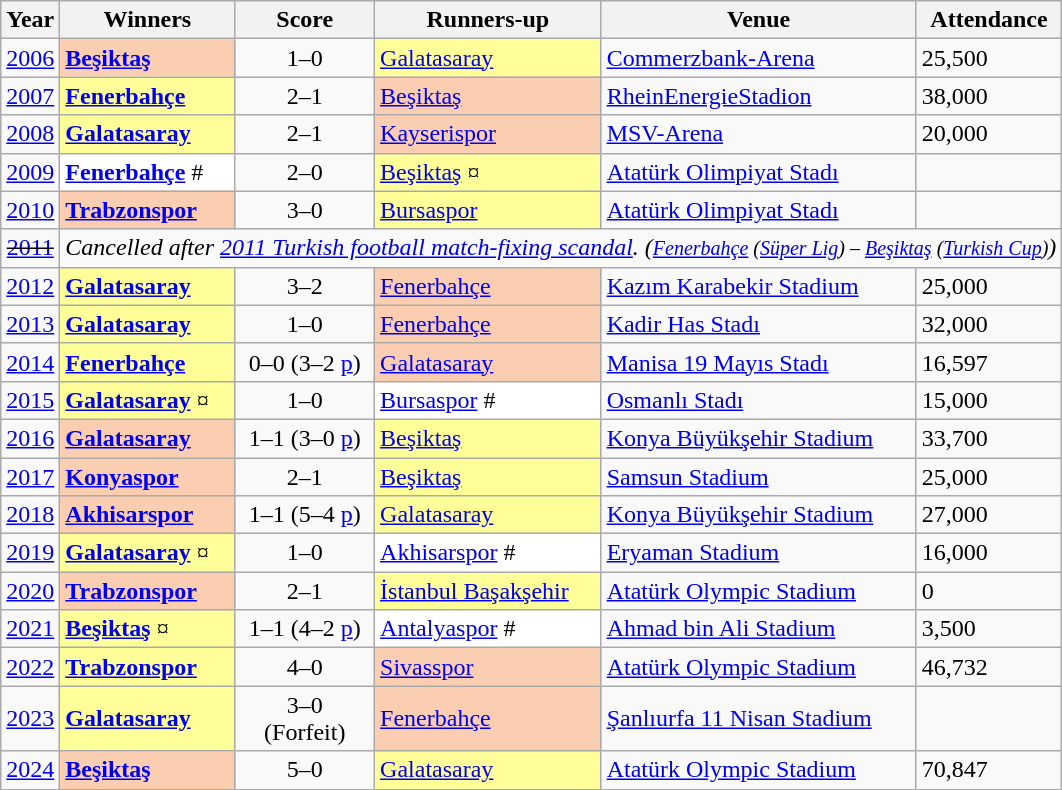<table class="sortable wikitable">
<tr>
<th>Year</th>
<th>Winners</th>
<th>Score</th>
<th>Runners-up</th>
<th>Venue</th>
<th>Attendance</th>
</tr>
<tr>
<td align=center><a href='#'>2006</a></td>
<td bgcolor=FBCEB1><strong><a href='#'>Beşiktaş</a></strong></td>
<td align=center>1–0</td>
<td bgcolor=FFFF99><a href='#'>Galatasaray</a></td>
<td> <a href='#'>Commerzbank-Arena</a></td>
<td>25,500</td>
</tr>
<tr>
<td align=center><a href='#'>2007</a></td>
<td bgcolor=FFFF99><strong><a href='#'>Fenerbahçe</a></strong></td>
<td align=center>2–1</td>
<td bgcolor=FBCEB1><a href='#'>Beşiktaş</a></td>
<td> <a href='#'>RheinEnergieStadion</a></td>
<td>38,000</td>
</tr>
<tr>
<td align=center><a href='#'>2008</a></td>
<td bgcolor=FFFF99><strong><a href='#'>Galatasaray</a></strong></td>
<td align=center>2–1</td>
<td bgcolor=FBCEB1><a href='#'>Kayserispor</a></td>
<td> <a href='#'>MSV-Arena</a></td>
<td>20,000</td>
</tr>
<tr>
<td align=center><a href='#'>2009</a></td>
<td bgcolor=white><strong><a href='#'>Fenerbahçe</a></strong> #</td>
<td align=center>2–0</td>
<td bgcolor=FFFF99><a href='#'>Beşiktaş</a> ¤</td>
<td><a href='#'>Atatürk Olimpiyat Stadı</a></td>
<td></td>
</tr>
<tr>
<td align=center><a href='#'>2010</a></td>
<td bgcolor=FBCEB1><strong><a href='#'>Trabzonspor</a></strong></td>
<td align=center>3–0</td>
<td bgcolor=FFFF99><a href='#'>Bursaspor</a></td>
<td><a href='#'>Atatürk Olimpiyat Stadı</a></td>
<td></td>
</tr>
<tr>
<td align=center><s><a href='#'>2011</a></s></td>
<td colspan=5><em>Cancelled after <a href='#'>2011 Turkish football match-fixing scandal</a>. (<small><a href='#'>Fenerbahçe</a> (<a href='#'>Süper Lig</a>) – <a href='#'>Beşiktaş</a> (<a href='#'>Turkish Cup</a>)</small>)</em></td>
</tr>
<tr>
<td align=center><a href='#'>2012</a></td>
<td bgcolor=FFFF99><strong><a href='#'>Galatasaray</a></strong></td>
<td align=center>3–2</td>
<td bgcolor=FBCEB1><a href='#'>Fenerbahçe</a></td>
<td><a href='#'>Kazım Karabekir Stadium</a></td>
<td>25,000</td>
</tr>
<tr>
<td align=center><a href='#'>2013</a></td>
<td bgcolor=FFFF99><strong><a href='#'>Galatasaray</a></strong></td>
<td align=center>1–0</td>
<td bgcolor=FBCEB1><a href='#'>Fenerbahçe</a></td>
<td><a href='#'>Kadir Has Stadı</a></td>
<td>32,000</td>
</tr>
<tr>
<td align=center><a href='#'>2014</a></td>
<td bgcolor=FFFF99><strong><a href='#'>Fenerbahçe</a></strong></td>
<td align=center>0–0 (3–2 <a href='#'>p</a>)</td>
<td bgcolor=FBCEB1><a href='#'>Galatasaray</a></td>
<td><a href='#'>Manisa 19 Mayıs Stadı</a></td>
<td>16,597</td>
</tr>
<tr>
<td align=center><a href='#'>2015</a></td>
<td bgcolor=FFFF99><strong><a href='#'>Galatasaray</a></strong> ¤</td>
<td align=center>1–0</td>
<td bgcolor=white><a href='#'>Bursaspor</a> #</td>
<td><a href='#'>Osmanlı Stadı</a></td>
<td>15,000</td>
</tr>
<tr>
<td align=center><a href='#'>2016</a></td>
<td bgcolor=FBCEB1><strong><a href='#'>Galatasaray</a></strong></td>
<td align=center>1–1 (3–0 <a href='#'>p</a>)</td>
<td bgcolor=FFFF99><a href='#'>Beşiktaş</a></td>
<td><a href='#'>Konya Büyükşehir Stadium</a></td>
<td>33,700</td>
</tr>
<tr>
<td align=center><a href='#'>2017</a></td>
<td bgcolor=FBCEB1><strong><a href='#'>Konyaspor</a></strong></td>
<td align=center>2–1</td>
<td bgcolor=FFFF99><a href='#'>Beşiktaş</a></td>
<td><a href='#'>Samsun Stadium</a></td>
<td>25,000</td>
</tr>
<tr>
<td align=center><a href='#'>2018</a></td>
<td bgcolor=FBCEB1><strong><a href='#'>Akhisarspor</a></strong></td>
<td align=center>1–1 (5–4 <a href='#'>p</a>)</td>
<td bgcolor=FFFF99><a href='#'>Galatasaray</a></td>
<td><a href='#'>Konya Büyükşehir Stadium</a></td>
<td>27,000</td>
</tr>
<tr>
<td align=center><a href='#'>2019</a></td>
<td bgcolor=FFFF99><strong><a href='#'>Galatasaray</a></strong> ¤</td>
<td align=center>1–0</td>
<td bgcolor=white><a href='#'>Akhisarspor</a> #</td>
<td><a href='#'>Eryaman Stadium</a></td>
<td>16,000</td>
</tr>
<tr>
<td align=center><a href='#'>2020</a></td>
<td bgcolor=FBCEB1><strong><a href='#'>Trabzonspor</a></strong></td>
<td align=center>2–1</td>
<td bgcolor=FFFF99><a href='#'>İstanbul Başakşehir</a></td>
<td><a href='#'>Atatürk Olympic Stadium</a></td>
<td>0</td>
</tr>
<tr>
<td align=center><a href='#'>2021</a></td>
<td bgcolor=FFFF99><strong><a href='#'>Beşiktaş</a></strong> ¤</td>
<td align=center>1–1 (4–2 <a href='#'>p</a>)</td>
<td bgcolor=white><a href='#'>Antalyaspor</a> #</td>
<td> <a href='#'>Ahmad bin Ali Stadium</a></td>
<td>3,500</td>
</tr>
<tr>
<td align=center><a href='#'>2022</a></td>
<td bgcolor=FFFF99><strong><a href='#'>Trabzonspor</a></strong></td>
<td align=center>4–0</td>
<td bgcolor=FBCEB1><a href='#'>Sivasspor</a></td>
<td><a href='#'>Atatürk Olympic Stadium</a></td>
<td>46,732</td>
</tr>
<tr>
<td align=center><a href='#'>2023</a></td>
<td bgcolor=FFFF99><strong><a href='#'>Galatasaray</a></strong></td>
<td align=center>3–0<br>(Forfeit)</td>
<td bgcolor="FBCEB1"><a href='#'>Fenerbahçe</a></td>
<td><a href='#'>Şanlıurfa 11 Nisan Stadium</a></td>
<td></td>
</tr>
<tr>
<td align=center><a href='#'>2024</a></td>
<td bgcolor=FBCEB1><strong><a href='#'>Beşiktaş</a></strong></td>
<td align=center>5–0</td>
<td bgcolor=FFFF99><a href='#'>Galatasaray</a></td>
<td><a href='#'>Atatürk Olympic Stadium</a></td>
<td>70,847</td>
</tr>
</table>
